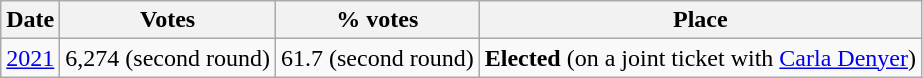<table class="wikitable">
<tr>
<th>Date</th>
<th>Votes</th>
<th>% votes</th>
<th>Place</th>
</tr>
<tr>
<td><a href='#'>2021</a></td>
<td>6,274 (second round)</td>
<td>61.7 (second round)</td>
<td><strong>Elected</strong> (on a joint ticket with <a href='#'>Carla Denyer</a>)</td>
</tr>
</table>
